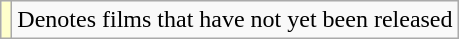<table class="wikitable">
<tr>
<td style="background:#ffc;"></td>
<td>Denotes films that have not yet been released</td>
</tr>
</table>
